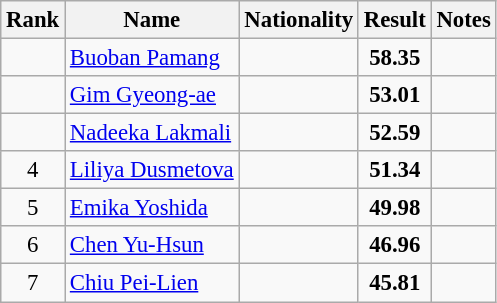<table class="wikitable sortable" style="text-align:center; font-size:95%;">
<tr>
<th>Rank</th>
<th>Name</th>
<th>Nationality</th>
<th>Result</th>
<th>Notes</th>
</tr>
<tr>
<td></td>
<td align=left><a href='#'>Buoban Pamang</a></td>
<td align=left></td>
<td><strong>58.35</strong></td>
<td></td>
</tr>
<tr>
<td></td>
<td align=left><a href='#'>Gim Gyeong-ae</a></td>
<td align=left></td>
<td><strong>53.01</strong></td>
<td></td>
</tr>
<tr>
<td></td>
<td align=left><a href='#'>Nadeeka Lakmali</a></td>
<td align=left></td>
<td><strong>52.59</strong></td>
<td></td>
</tr>
<tr>
<td>4</td>
<td align=left><a href='#'>Liliya Dusmetova</a></td>
<td align=left></td>
<td><strong>51.34</strong></td>
<td></td>
</tr>
<tr>
<td>5</td>
<td align=left><a href='#'>Emika Yoshida</a></td>
<td align=left></td>
<td><strong>49.98</strong></td>
<td></td>
</tr>
<tr>
<td>6</td>
<td align=left><a href='#'>Chen Yu-Hsun</a></td>
<td align=left></td>
<td><strong>46.96</strong></td>
<td></td>
</tr>
<tr>
<td>7</td>
<td align=left><a href='#'>Chiu Pei-Lien</a></td>
<td align=left></td>
<td><strong>45.81</strong></td>
<td></td>
</tr>
</table>
